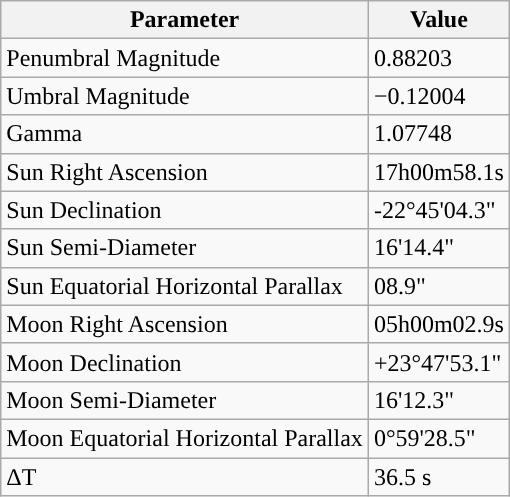<table class="wikitable">
<tr>
<th>Parameter</th>
<th>Value</th>
</tr>
<tr>
<td>Penumbral Magnitude</td>
<td>0.88203</td>
</tr>
<tr>
<td>Umbral Magnitude</td>
<td>−0.12004</td>
</tr>
<tr>
<td>Gamma</td>
<td>1.07748</td>
</tr>
<tr>
<td>Sun Right Ascension</td>
<td>17h00m58.1s</td>
</tr>
<tr>
<td>Sun Declination</td>
<td>-22°45'04.3"</td>
</tr>
<tr>
<td>Sun Semi-Diameter</td>
<td>16'14.4"</td>
</tr>
<tr>
<td>Sun Equatorial Horizontal Parallax</td>
<td>08.9"</td>
</tr>
<tr>
<td>Moon Right Ascension</td>
<td>05h00m02.9s</td>
</tr>
<tr>
<td>Moon Declination</td>
<td>+23°47'53.1"</td>
</tr>
<tr>
<td>Moon Semi-Diameter</td>
<td>16'12.3"</td>
</tr>
<tr>
<td>Moon Equatorial Horizontal Parallax</td>
<td>0°59'28.5"</td>
</tr>
<tr>
<td>ΔT</td>
<td>36.5 s</td>
</tr>
</table>
